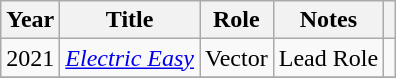<table class="wikitable">
<tr>
<th scope="col">Year</th>
<th scope="col">Title</th>
<th scope="col">Role</th>
<th scope="col">Notes</th>
<th scope="col"></th>
</tr>
<tr>
<td>2021</td>
<td><em><a href='#'>Electric Easy</a></em></td>
<td>Vector</td>
<td>Lead Role</td>
<td style="text-align: center;"></td>
</tr>
<tr>
</tr>
</table>
